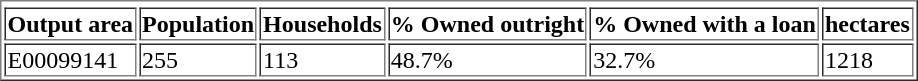<table border=yes>
<tr>
</tr>
<tr>
<th>Output area</th>
<th>Population</th>
<th>Households</th>
<th>% Owned outright</th>
<th>% Owned with a loan</th>
<th>hectares</th>
</tr>
<tr>
<td>E00099141</td>
<td>255</td>
<td>113</td>
<td>48.7%</td>
<td>32.7%</td>
<td>1218</td>
</tr>
</table>
